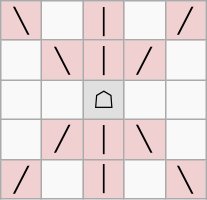<table border="1" class="wikitable">
<tr align=center>
<td width="20" style="background:#f0d0d0;">╲</td>
<td width="20"> </td>
<td width="20" style="background:#f0d0d0;">│</td>
<td width="20"> </td>
<td width="20" style="background:#f0d0d0;">╱</td>
</tr>
<tr align=center>
<td> </td>
<td style="background:#f0d0d0;">╲</td>
<td style="background:#f0d0d0;">│</td>
<td style="background:#f0d0d0;">╱</td>
<td> </td>
</tr>
<tr align=center>
<td> </td>
<td> </td>
<td style="background:#e0e0e0;">☖</td>
<td> </td>
<td> </td>
</tr>
<tr align=center>
<td> </td>
<td style="background:#f0d0d0;">╱</td>
<td style="background:#f0d0d0;">│</td>
<td style="background:#f0d0d0;">╲</td>
<td> </td>
</tr>
<tr align=center>
<td style="background:#f0d0d0;">╱</td>
<td> </td>
<td style="background:#f0d0d0;">│</td>
<td> </td>
<td style="background:#f0d0d0;">╲</td>
</tr>
</table>
